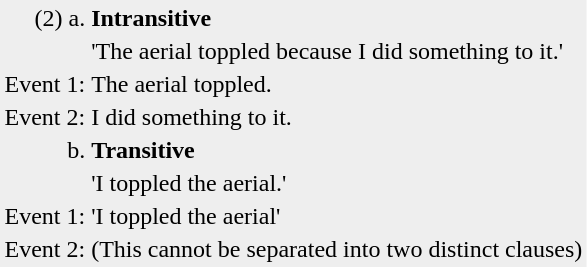<table style="background: #EEEEEE;">
<tr>
<td style="text-align: right;">(2) a.</td>
<td><strong>Intransitive</strong></td>
</tr>
<tr>
<td></td>
<td>'The aerial toppled because I did something to it.'</td>
</tr>
<tr>
<td>Event 1:</td>
<td>The aerial toppled.</td>
</tr>
<tr>
<td>Event 2:</td>
<td>I did something to it.</td>
</tr>
<tr>
<td style="text-align: right;">b.</td>
<td><strong>Transitive</strong></td>
</tr>
<tr>
<td></td>
<td>'I toppled the aerial.'</td>
</tr>
<tr>
<td>Event 1:</td>
<td>'I toppled the aerial'</td>
</tr>
<tr>
<td>Event 2:</td>
<td>(This cannot be separated into two distinct clauses)</td>
</tr>
</table>
